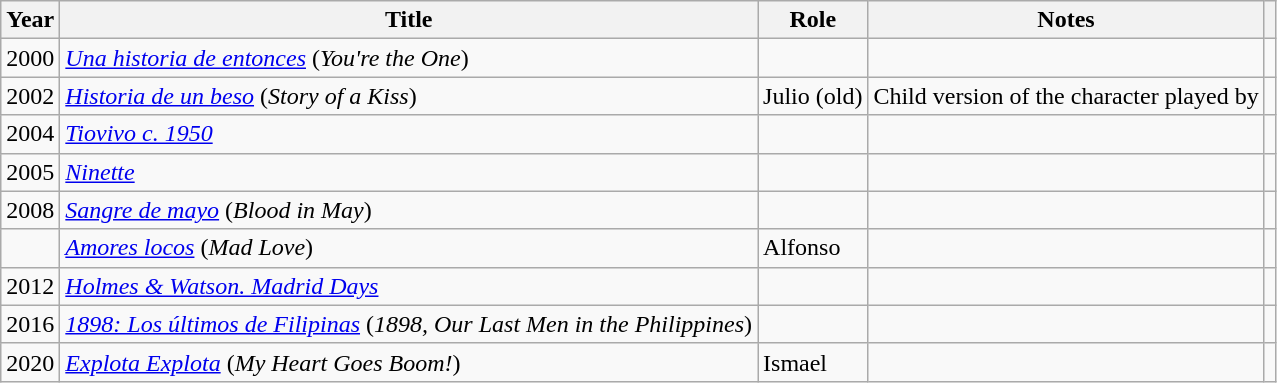<table class="wikitable sortable">
<tr>
<th>Year</th>
<th>Title</th>
<th>Role</th>
<th class="unsortable">Notes</th>
<th></th>
</tr>
<tr>
<td align = "center">2000</td>
<td><em><a href='#'>Una historia de entonces</a></em> (<em>You're the One</em>)</td>
<td></td>
<td></td>
<td align = "center"></td>
</tr>
<tr>
<td align = "center">2002</td>
<td><em><a href='#'>Historia de un beso</a></em> (<em>Story of a Kiss</em>)</td>
<td>Julio (old)</td>
<td>Child version of the character played by </td>
<td align = "center"></td>
</tr>
<tr>
<td align = "center">2004</td>
<td><em><a href='#'>Tiovivo c. 1950</a></em></td>
<td></td>
<td></td>
<td align = "center"></td>
</tr>
<tr>
<td align = "center">2005</td>
<td><em><a href='#'>Ninette</a></em></td>
<td></td>
<td></td>
<td align = "center"></td>
</tr>
<tr>
<td align = "center">2008</td>
<td><em><a href='#'>Sangre de mayo</a></em> (<em>Blood in May</em>)</td>
<td></td>
<td></td>
<td align = "center"></td>
</tr>
<tr>
<td></td>
<td><em><a href='#'>Amores locos</a></em> (<em>Mad Love</em>)</td>
<td>Alfonso</td>
<td></td>
<td></td>
</tr>
<tr>
<td align = "center">2012</td>
<td><em><a href='#'>Holmes & Watson. Madrid Days</a></em></td>
<td></td>
<td></td>
<td align = "center"></td>
</tr>
<tr>
<td align = "center">2016</td>
<td><em><a href='#'>1898: Los últimos de Filipinas</a></em> (<em>1898, Our Last Men in the Philippines</em>)</td>
<td></td>
<td></td>
<td align = "center"></td>
</tr>
<tr>
<td align = "center">2020</td>
<td><em><a href='#'>Explota Explota</a></em> (<em>My Heart Goes Boom!</em>)</td>
<td>Ismael</td>
<td></td>
<td align = "center"></td>
</tr>
</table>
